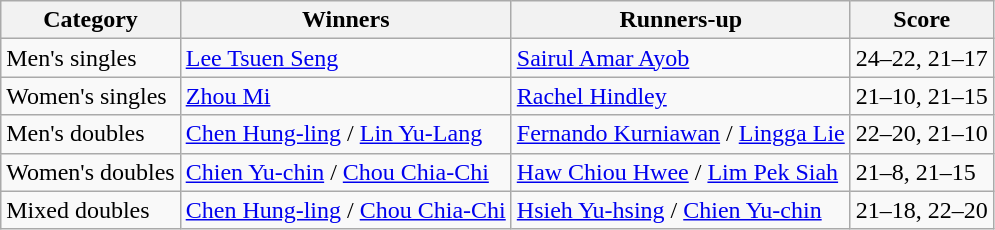<table class=wikitable style="white-space:nowrap;">
<tr>
<th>Category</th>
<th>Winners</th>
<th>Runners-up</th>
<th>Score</th>
</tr>
<tr>
<td>Men's singles</td>
<td> <a href='#'>Lee Tsuen Seng</a></td>
<td> <a href='#'>Sairul Amar Ayob</a></td>
<td>24–22, 21–17</td>
</tr>
<tr>
<td>Women's singles</td>
<td> <a href='#'>Zhou Mi</a></td>
<td> <a href='#'>Rachel Hindley</a></td>
<td>21–10, 21–15</td>
</tr>
<tr>
<td>Men's doubles</td>
<td> <a href='#'>Chen Hung-ling</a> / <a href='#'>Lin Yu-Lang</a></td>
<td> <a href='#'>Fernando Kurniawan</a> / <a href='#'>Lingga Lie</a></td>
<td>22–20, 21–10</td>
</tr>
<tr>
<td>Women's doubles</td>
<td> <a href='#'>Chien Yu-chin</a> / <a href='#'>Chou Chia-Chi</a></td>
<td> <a href='#'>Haw Chiou Hwee</a> / <a href='#'>Lim Pek Siah</a></td>
<td>21–8, 21–15</td>
</tr>
<tr>
<td>Mixed doubles</td>
<td> <a href='#'>Chen Hung-ling</a> / <a href='#'>Chou Chia-Chi</a></td>
<td> <a href='#'>Hsieh Yu-hsing</a> / <a href='#'>Chien Yu-chin</a></td>
<td>21–18, 22–20</td>
</tr>
</table>
